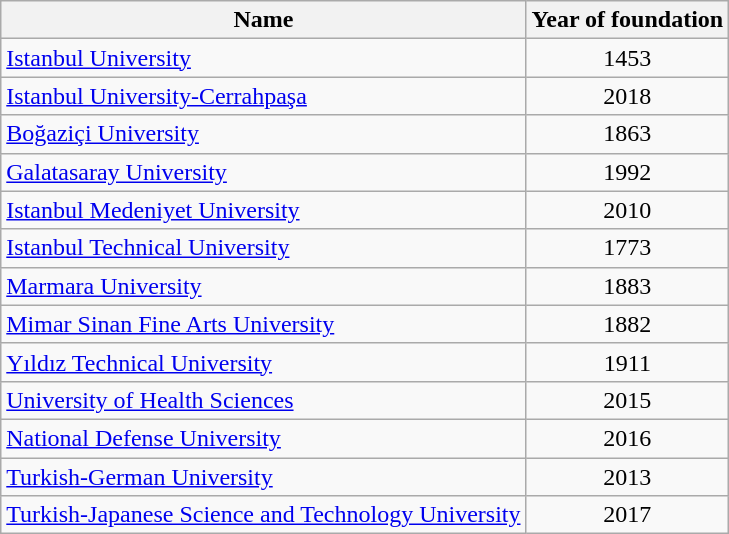<table class="wikitable sortable">
<tr>
<th>Name</th>
<th>Year of foundation</th>
</tr>
<tr>
<td><a href='#'>Istanbul University</a></td>
<td align="center">1453</td>
</tr>
<tr>
<td><a href='#'>Istanbul University-Cerrahpaşa</a></td>
<td align="center">2018</td>
</tr>
<tr>
<td><a href='#'>Boğaziçi University</a></td>
<td align="center">1863</td>
</tr>
<tr>
<td><a href='#'>Galatasaray University</a></td>
<td align="center">1992</td>
</tr>
<tr>
<td><a href='#'>Istanbul Medeniyet University</a></td>
<td align="center">2010</td>
</tr>
<tr>
<td><a href='#'>Istanbul Technical University</a></td>
<td align="center">1773</td>
</tr>
<tr>
<td><a href='#'>Marmara University</a></td>
<td align="center">1883</td>
</tr>
<tr>
<td><a href='#'>Mimar Sinan Fine Arts University</a></td>
<td align="center">1882</td>
</tr>
<tr>
<td><a href='#'>Yıldız Technical University</a></td>
<td align="center">1911</td>
</tr>
<tr>
<td><a href='#'>University of Health Sciences</a></td>
<td align="center">2015</td>
</tr>
<tr>
<td><a href='#'>National Defense University</a></td>
<td align="center">2016</td>
</tr>
<tr>
<td><a href='#'>Turkish-German University</a></td>
<td align="center">2013</td>
</tr>
<tr>
<td><a href='#'>Turkish-Japanese Science and Technology University</a></td>
<td align="center">2017</td>
</tr>
</table>
